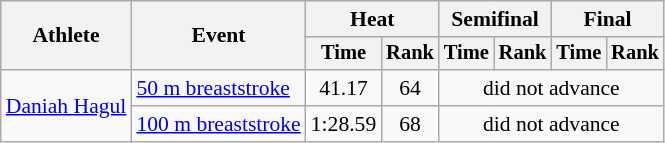<table class=wikitable style="font-size:90%">
<tr>
<th rowspan="2">Athlete</th>
<th rowspan="2">Event</th>
<th colspan="2">Heat</th>
<th colspan="2">Semifinal</th>
<th colspan="2">Final</th>
</tr>
<tr style="font-size:95%">
<th>Time</th>
<th>Rank</th>
<th>Time</th>
<th>Rank</th>
<th>Time</th>
<th>Rank</th>
</tr>
<tr align=center>
<td align=left rowspan=2><a href='#'>Daniah Hagul</a></td>
<td align=left><a href='#'>50 m breaststroke</a></td>
<td>41.17</td>
<td>64</td>
<td colspan=4>did not advance</td>
</tr>
<tr align=center>
<td align=left><a href='#'>100 m breaststroke</a></td>
<td>1:28.59</td>
<td>68</td>
<td colspan=4>did not advance</td>
</tr>
</table>
